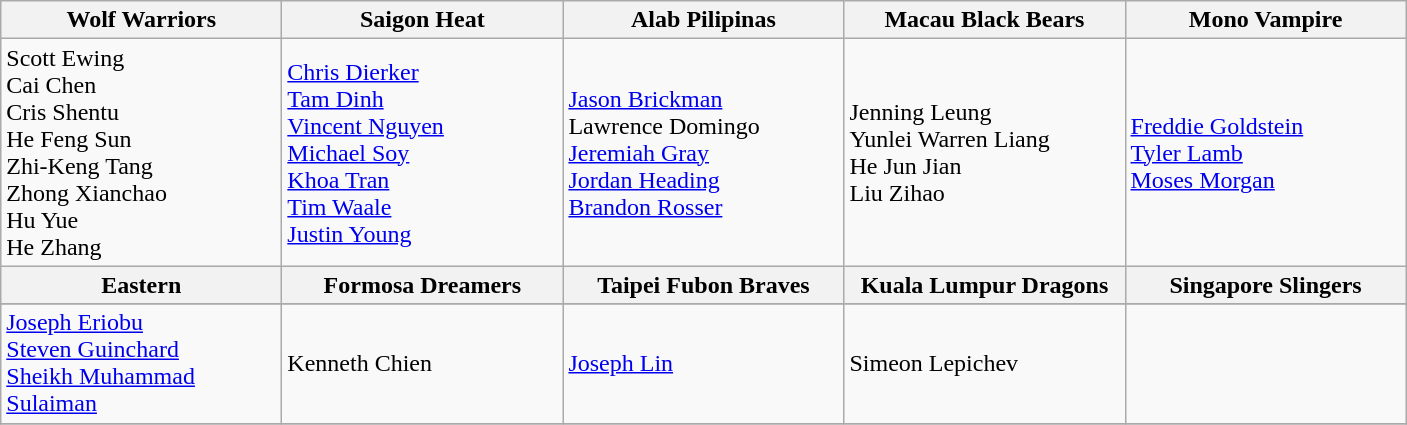<table class="wikitable">
<tr>
<th style="width:180px;"> Wolf Warriors</th>
<th style="width:180px;"> Saigon Heat</th>
<th style="width:180px;"> Alab Pilipinas</th>
<th style="width:180px;"> Macau Black Bears</th>
<th style="width:180px;"> Mono Vampire</th>
</tr>
<tr>
<td>  Scott Ewing <br>  Cai Chen <br> Cris Shentu <br>   He Feng Sun <br>  Zhi-Keng Tang <br>  Zhong Xianchao <br>   Hu Yue <br>  He Zhang</td>
<td> <a href='#'>Chris Dierker</a> <br>  <a href='#'>Tam Dinh</a> <br>  <a href='#'>Vincent Nguyen</a> <br>  <a href='#'>Michael Soy</a> <br>  <a href='#'>Khoa Tran</a> <br> <a href='#'>Tim Waale</a> <br>  <a href='#'>Justin Young</a></td>
<td> <a href='#'>Jason Brickman</a> <br>  Lawrence Domingo  <br>  <a href='#'>Jeremiah Gray</a> <br>  <a href='#'>Jordan Heading</a> <br>   <a href='#'>Brandon Rosser</a></td>
<td>  Jenning Leung <br>   Yunlei Warren Liang <br>  He Jun Jian <br>  Liu Zihao</td>
<td> <a href='#'>Freddie Goldstein</a> <br>  <a href='#'>Tyler Lamb</a> <br>  <a href='#'>Moses Morgan</a></td>
</tr>
<tr>
<th style="width:180px;"> Eastern</th>
<th style="width:180px;"> Formosa Dreamers</th>
<th style="width:180px;"> Taipei Fubon Braves</th>
<th style="width:180px;"> Kuala Lumpur Dragons</th>
<th style="width:180px;"> Singapore Slingers</th>
</tr>
<tr>
</tr>
<tr>
<td>  <a href='#'>Joseph Eriobu</a> <br>   <a href='#'>Steven Guinchard</a> <br>   <a href='#'>Sheikh Muhammad Sulaiman</a></td>
<td> Kenneth Chien</td>
<td> <a href='#'>Joseph Lin</a></td>
<td> Simeon Lepichev</td>
<td></td>
</tr>
<tr>
</tr>
</table>
